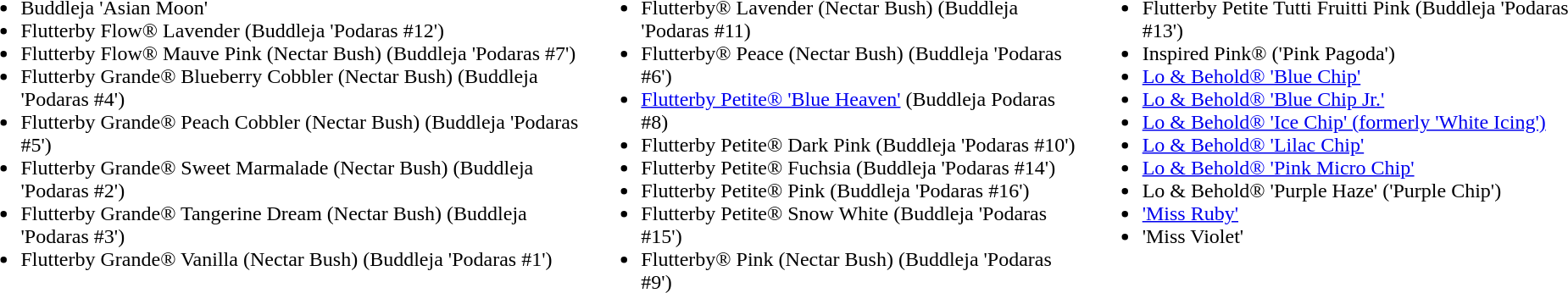<table>
<tr valign=top>
<td><br><ul><li>Buddleja 'Asian Moon'</li><li>Flutterby Flow® Lavender (Buddleja 'Podaras #12')</li><li>Flutterby Flow® Mauve Pink (Nectar Bush) (Buddleja 'Podaras #7')</li><li>Flutterby Grande® Blueberry Cobbler (Nectar Bush) (Buddleja 'Podaras #4')</li><li>Flutterby Grande® Peach Cobbler (Nectar Bush) (Buddleja 'Podaras #5')</li><li>Flutterby Grande® Sweet Marmalade (Nectar Bush) (Buddleja 'Podaras #2')</li><li>Flutterby Grande® Tangerine Dream (Nectar Bush) (Buddleja 'Podaras #3')</li><li>Flutterby Grande® Vanilla (Nectar Bush) (Buddleja 'Podaras #1')</li></ul></td>
<td><br><ul><li>Flutterby® Lavender (Nectar Bush) (Buddleja 'Podaras #11)</li><li>Flutterby® Peace (Nectar Bush) (Buddleja 'Podaras #6')</li><li><a href='#'>Flutterby Petite® 'Blue Heaven'</a> (Buddleja Podaras #8)</li><li>Flutterby Petite® Dark Pink (Buddleja 'Podaras #10')</li><li>Flutterby Petite® Fuchsia (Buddleja 'Podaras #14')</li><li>Flutterby Petite® Pink (Buddleja 'Podaras #16')</li><li>Flutterby Petite® Snow White (Buddleja 'Podaras #15')</li><li>Flutterby® Pink (Nectar Bush) (Buddleja 'Podaras #9')</li></ul></td>
<td><br><ul><li>Flutterby Petite Tutti Fruitti Pink (Buddleja 'Podaras #13')</li><li>Inspired Pink® ('Pink Pagoda')</li><li><a href='#'>Lo & Behold® 'Blue Chip'</a></li><li><a href='#'>Lo & Behold® 'Blue Chip Jr.'</a></li><li><a href='#'>Lo & Behold® 'Ice Chip' (formerly 'White Icing')</a></li><li><a href='#'>Lo & Behold® 'Lilac Chip'</a></li><li><a href='#'>Lo & Behold® 'Pink Micro Chip'</a></li><li>Lo & Behold® 'Purple Haze' ('Purple Chip')</li><li><a href='#'>'Miss Ruby'</a></li><li>'Miss Violet'</li></ul></td>
</tr>
</table>
